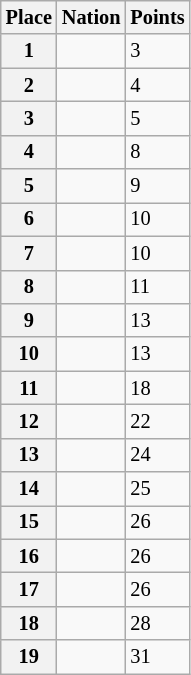<table class="wikitable" style="font-size: 85%">
<tr>
<th>Place</th>
<th>Nation</th>
<th>Points</th>
</tr>
<tr>
<th>1</th>
<td></td>
<td>3</td>
</tr>
<tr>
<th>2</th>
<td></td>
<td>4</td>
</tr>
<tr>
<th>3</th>
<td></td>
<td>5</td>
</tr>
<tr>
<th>4</th>
<td></td>
<td>8</td>
</tr>
<tr>
<th>5</th>
<td></td>
<td>9</td>
</tr>
<tr>
<th>6</th>
<td></td>
<td>10</td>
</tr>
<tr>
<th>7</th>
<td></td>
<td>10</td>
</tr>
<tr>
<th>8</th>
<td></td>
<td>11</td>
</tr>
<tr>
<th>9</th>
<td></td>
<td>13</td>
</tr>
<tr>
<th>10</th>
<td></td>
<td>13</td>
</tr>
<tr>
<th>11</th>
<td></td>
<td>18</td>
</tr>
<tr>
<th>12</th>
<td></td>
<td>22</td>
</tr>
<tr>
<th>13</th>
<td></td>
<td>24</td>
</tr>
<tr>
<th>14</th>
<td></td>
<td>25</td>
</tr>
<tr>
<th>15</th>
<td></td>
<td>26</td>
</tr>
<tr>
<th>16</th>
<td></td>
<td>26</td>
</tr>
<tr>
<th>17</th>
<td></td>
<td>26</td>
</tr>
<tr>
<th>18</th>
<td></td>
<td>28</td>
</tr>
<tr>
<th>19</th>
<td></td>
<td>31</td>
</tr>
</table>
